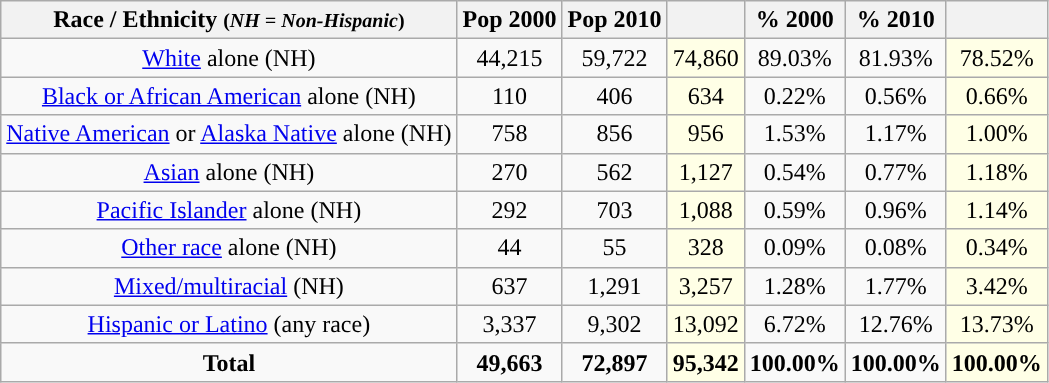<table class="wikitable" style="text-align:center;">
<tr>
<th>Race / Ethnicity <small>(<em>NH = Non-Hispanic</em>)</small></th>
<th>Pop 2000</th>
<th>Pop 2010</th>
<th></th>
<th>% 2000</th>
<th>% 2010</th>
<th></th>
</tr>
<tr>
<td><a href='#'>White</a> alone (NH)</td>
<td>44,215</td>
<td>59,722</td>
<td style='background: #ffffe6;'>74,860</td>
<td>89.03%</td>
<td>81.93%</td>
<td style='background: #ffffe6;'>78.52%</td>
</tr>
<tr>
<td><a href='#'>Black or African American</a> alone (NH)</td>
<td>110</td>
<td>406</td>
<td style='background: #ffffe6;'>634</td>
<td>0.22%</td>
<td>0.56%</td>
<td style='background: #ffffe6;'>0.66%</td>
</tr>
<tr>
<td><a href='#'>Native American</a> or <a href='#'>Alaska Native</a> alone (NH)</td>
<td>758</td>
<td>856</td>
<td style='background: #ffffe6;'>956</td>
<td>1.53%</td>
<td>1.17%</td>
<td style='background: #ffffe6;'>1.00%</td>
</tr>
<tr>
<td><a href='#'>Asian</a> alone (NH)</td>
<td>270</td>
<td>562</td>
<td style='background: #ffffe6;'>1,127</td>
<td>0.54%</td>
<td>0.77%</td>
<td style='background: #ffffe6;'>1.18%</td>
</tr>
<tr>
<td><a href='#'>Pacific Islander</a> alone (NH)</td>
<td>292</td>
<td>703</td>
<td style='background: #ffffe6;'>1,088</td>
<td>0.59%</td>
<td>0.96%</td>
<td style='background: #ffffe6;'>1.14%</td>
</tr>
<tr>
<td><a href='#'>Other race</a> alone (NH)</td>
<td>44</td>
<td>55</td>
<td style='background: #ffffe6;'>328</td>
<td>0.09%</td>
<td>0.08%</td>
<td style='background: #ffffe6;'>0.34%</td>
</tr>
<tr>
<td><a href='#'>Mixed/multiracial</a> (NH)</td>
<td>637</td>
<td>1,291</td>
<td style='background: #ffffe6;'>3,257</td>
<td>1.28%</td>
<td>1.77%</td>
<td style='background: #ffffe6;'>3.42%</td>
</tr>
<tr>
<td><a href='#'>Hispanic or Latino</a> (any race)</td>
<td>3,337</td>
<td>9,302</td>
<td style='background: #ffffe6;'>13,092</td>
<td>6.72%</td>
<td>12.76%</td>
<td style='background: #ffffe6;'>13.73%</td>
</tr>
<tr>
<td><strong>Total</strong></td>
<td><strong>49,663</strong></td>
<td><strong>72,897</strong></td>
<td style='background: #ffffe6;'><strong>95,342</strong></td>
<td><strong>100.00%</strong></td>
<td><strong>100.00%</strong></td>
<td style='background: #ffffe6;'><strong>100.00%</strong></td>
</tr>
</table>
